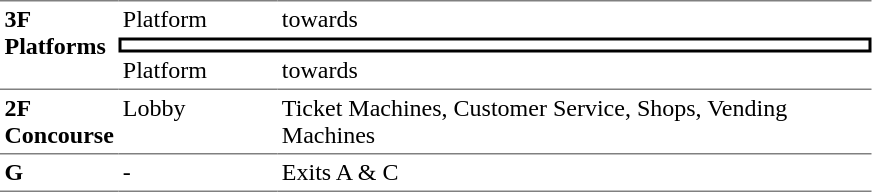<table table border=0 cellspacing=0 cellpadding=3>
<tr>
<td style="border-top:solid 1px gray;" rowspan=3 valign=top><strong>3F<br>Platforms</strong></td>
<td style="border-top:solid 1px gray;" valign=top>Platform</td>
<td style="border-top:solid 1px gray;" valign=top>  towards  </td>
</tr>
<tr>
<td style="border-right:solid 2px black;border-left:solid 2px black;border-top:solid 2px black;border-bottom:solid 2px black;text-align:center;" colspan=2></td>
</tr>
<tr>
<td>Platform</td>
<td>  towards   </td>
</tr>
<tr>
<td style="border-bottom:solid 1px gray; border-top:solid 1px gray;" valign=top width=50><strong>2F<br>Concourse</strong></td>
<td style="border-bottom:solid 1px gray; border-top:solid 1px gray;" valign=top width=100>Lobby</td>
<td style="border-bottom:solid 1px gray; border-top:solid 1px gray;" valign=top width=390>Ticket Machines, Customer Service, Shops, Vending Machines</td>
</tr>
<tr>
<td style="border-bottom:solid 1px gray;" width=50 valign=top><strong>G</strong></td>
<td style="border-bottom:solid 1px gray;" width=100 valign=top>-</td>
<td style="border-bottom:solid 1px gray;" width=390 valign=top>Exits A & C</td>
</tr>
</table>
